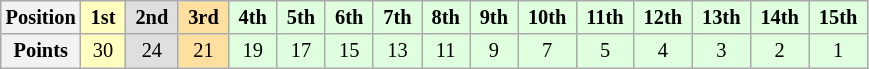<table class="wikitable" style="font-size:85%; text-align:center">
<tr>
<th>Position</th>
<td style="background:#ffffbf;"> <strong>1st</strong> </td>
<td style="background:#dfdfdf;"> <strong>2nd</strong> </td>
<td style="background:#ffdf9f;"> <strong>3rd</strong> </td>
<td style="background:#dfffdf;"> <strong>4th</strong> </td>
<td style="background:#dfffdf;"> <strong>5th</strong> </td>
<td style="background:#dfffdf;"> <strong>6th</strong> </td>
<td style="background:#dfffdf;"> <strong>7th</strong> </td>
<td style="background:#dfffdf;"> <strong>8th</strong> </td>
<td style="background:#dfffdf;"> <strong>9th</strong> </td>
<td style="background:#dfffdf;"> <strong>10th</strong> </td>
<td style="background:#dfffdf;"> <strong>11th</strong> </td>
<td style="background:#dfffdf;"> <strong>12th</strong> </td>
<td style="background:#dfffdf;"> <strong>13th</strong> </td>
<td style="background:#dfffdf;"> <strong>14th</strong> </td>
<td style="background:#dfffdf;"> <strong>15th</strong> </td>
</tr>
<tr>
<th>Points</th>
<td style="background:#ffffbf;">30</td>
<td style="background:#dfdfdf;">24</td>
<td style="background:#ffdf9f;">21</td>
<td style="background:#dfffdf;">19</td>
<td style="background:#dfffdf;">17</td>
<td style="background:#dfffdf;">15</td>
<td style="background:#dfffdf;">13</td>
<td style="background:#dfffdf;">11</td>
<td style="background:#dfffdf;">9</td>
<td style="background:#dfffdf;">7</td>
<td style="background:#dfffdf;">5</td>
<td style="background:#dfffdf;">4</td>
<td style="background:#dfffdf;">3</td>
<td style="background:#dfffdf;">2</td>
<td style="background:#dfffdf;">1</td>
</tr>
</table>
